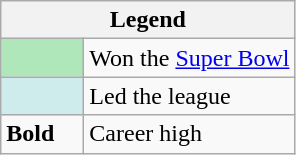<table class="wikitable mw-collapsible">
<tr>
<th colspan="2">Legend</th>
</tr>
<tr>
<td style="background:#afe6ba; width:3em;"></td>
<td>Won the <a href='#'>Super Bowl</a></td>
</tr>
<tr>
<td style="background:#cfecec; width:3em;"></td>
<td>Led the league</td>
</tr>
<tr>
<td><strong>Bold</strong></td>
<td>Career high</td>
</tr>
</table>
